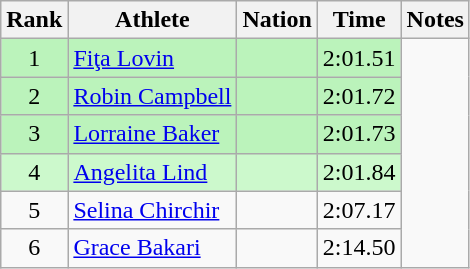<table class="wikitable sortable" style="text-align:center">
<tr>
<th>Rank</th>
<th>Athlete</th>
<th>Nation</th>
<th>Time</th>
<th>Notes</th>
</tr>
<tr style="background:#bbf3bb;">
<td>1</td>
<td align=left><a href='#'>Fiţa Lovin</a></td>
<td align=left></td>
<td>2:01.51</td>
</tr>
<tr style="background:#bbf3bb;">
<td>2</td>
<td align=left><a href='#'>Robin Campbell</a></td>
<td align=left></td>
<td>2:01.72</td>
</tr>
<tr style="background:#bbf3bb;">
<td>3</td>
<td align=left><a href='#'>Lorraine Baker</a></td>
<td align=left></td>
<td>2:01.73</td>
</tr>
<tr style="background:#ccf9cc;">
<td>4</td>
<td align=left><a href='#'>Angelita Lind</a></td>
<td align=left></td>
<td>2:01.84</td>
</tr>
<tr>
<td>5</td>
<td align=left><a href='#'>Selina Chirchir</a></td>
<td align=left></td>
<td>2:07.17</td>
</tr>
<tr>
<td>6</td>
<td align=left><a href='#'>Grace Bakari</a></td>
<td align=left></td>
<td>2:14.50</td>
</tr>
</table>
